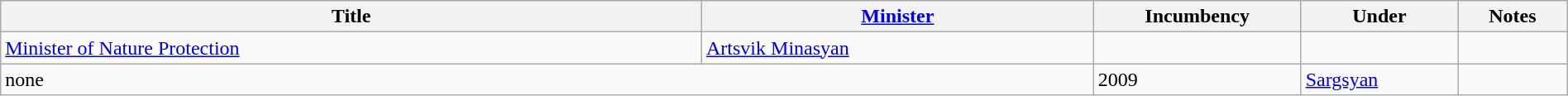<table class="wikitable" style="width:100%;">
<tr>
<th>Title</th>
<th style="width:25%;"><a href='#'>Minister</a></th>
<th style="width:160px;">Incumbency</th>
<th style="width:10%;">Under</th>
<th style="width:7%;">Notes</th>
</tr>
<tr>
<td><a href='#'>Minister of Nature Protection</a></td>
<td><a href='#'>Artsvik Minasyan</a></td>
<td></td>
<td></td>
<td></td>
</tr>
<tr>
<td colspan="2">none</td>
<td>2009</td>
<td><a href='#'>Sargsyan</a></td>
<td></td>
</tr>
</table>
